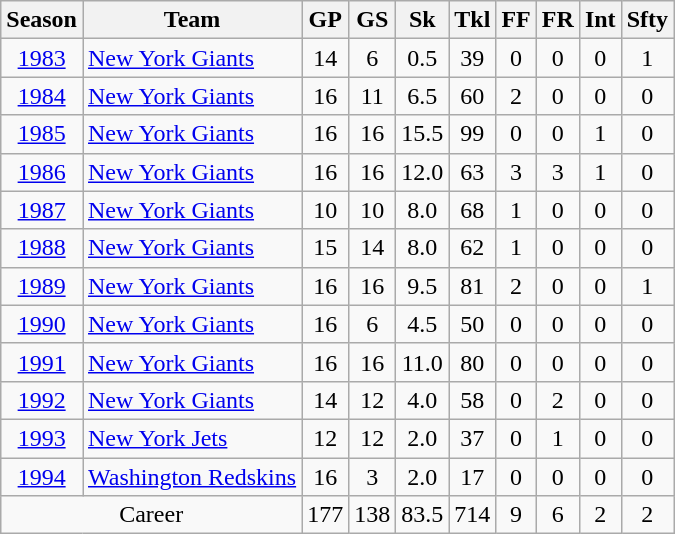<table class="wikitable" style="text-align:center">
<tr>
<th>Season</th>
<th>Team</th>
<th>GP</th>
<th>GS</th>
<th>Sk</th>
<th>Tkl</th>
<th>FF</th>
<th>FR</th>
<th>Int</th>
<th>Sfty</th>
</tr>
<tr>
<td><a href='#'>1983</a></td>
<td style="text-align:left"><a href='#'>New York Giants</a></td>
<td>14</td>
<td>6</td>
<td>0.5</td>
<td>39</td>
<td>0</td>
<td>0</td>
<td>0</td>
<td>1</td>
</tr>
<tr>
<td><a href='#'>1984</a></td>
<td style="text-align:left"><a href='#'>New York Giants</a></td>
<td>16</td>
<td>11</td>
<td>6.5</td>
<td>60</td>
<td>2</td>
<td>0</td>
<td>0</td>
<td>0</td>
</tr>
<tr>
<td><a href='#'>1985</a></td>
<td style="text-align:left"><a href='#'>New York Giants</a></td>
<td>16</td>
<td>16</td>
<td>15.5</td>
<td>99</td>
<td>0</td>
<td>0</td>
<td>1</td>
<td>0</td>
</tr>
<tr>
<td><a href='#'>1986</a></td>
<td style="text-align:left"><a href='#'>New York Giants</a></td>
<td>16</td>
<td>16</td>
<td>12.0</td>
<td>63</td>
<td>3</td>
<td>3</td>
<td>1</td>
<td>0</td>
</tr>
<tr>
<td><a href='#'>1987</a></td>
<td style="text-align:left"><a href='#'>New York Giants</a></td>
<td>10</td>
<td>10</td>
<td>8.0</td>
<td>68</td>
<td>1</td>
<td>0</td>
<td>0</td>
<td>0</td>
</tr>
<tr>
<td><a href='#'>1988</a></td>
<td style="text-align:left"><a href='#'>New York Giants</a></td>
<td>15</td>
<td>14</td>
<td>8.0</td>
<td>62</td>
<td>1</td>
<td>0</td>
<td>0</td>
<td>0</td>
</tr>
<tr>
<td><a href='#'>1989</a></td>
<td style="text-align:left"><a href='#'>New York Giants</a></td>
<td>16</td>
<td>16</td>
<td>9.5</td>
<td>81</td>
<td>2</td>
<td>0</td>
<td>0</td>
<td>1</td>
</tr>
<tr>
<td><a href='#'>1990</a></td>
<td style="text-align:left"><a href='#'>New York Giants</a></td>
<td>16</td>
<td>6</td>
<td>4.5</td>
<td>50</td>
<td>0</td>
<td>0</td>
<td>0</td>
<td>0</td>
</tr>
<tr>
<td><a href='#'>1991</a></td>
<td style="text-align:left"><a href='#'>New York Giants</a></td>
<td>16</td>
<td>16</td>
<td>11.0</td>
<td>80</td>
<td>0</td>
<td>0</td>
<td>0</td>
<td>0</td>
</tr>
<tr>
<td><a href='#'>1992</a></td>
<td style="text-align:left"><a href='#'>New York Giants</a></td>
<td>14</td>
<td>12</td>
<td>4.0</td>
<td>58</td>
<td>0</td>
<td>2</td>
<td>0</td>
<td>0</td>
</tr>
<tr>
<td><a href='#'>1993</a></td>
<td style="text-align:left"><a href='#'>New York Jets</a></td>
<td>12</td>
<td>12</td>
<td>2.0</td>
<td>37</td>
<td>0</td>
<td>1</td>
<td>0</td>
<td>0</td>
</tr>
<tr>
<td><a href='#'>1994</a></td>
<td style="text-align:left"><a href='#'>Washington Redskins</a></td>
<td>16</td>
<td>3</td>
<td>2.0</td>
<td>17</td>
<td>0</td>
<td>0</td>
<td>0</td>
<td>0</td>
</tr>
<tr>
<td colspan="2">Career</td>
<td>177</td>
<td>138</td>
<td>83.5</td>
<td>714</td>
<td>9</td>
<td>6</td>
<td>2</td>
<td>2</td>
</tr>
</table>
